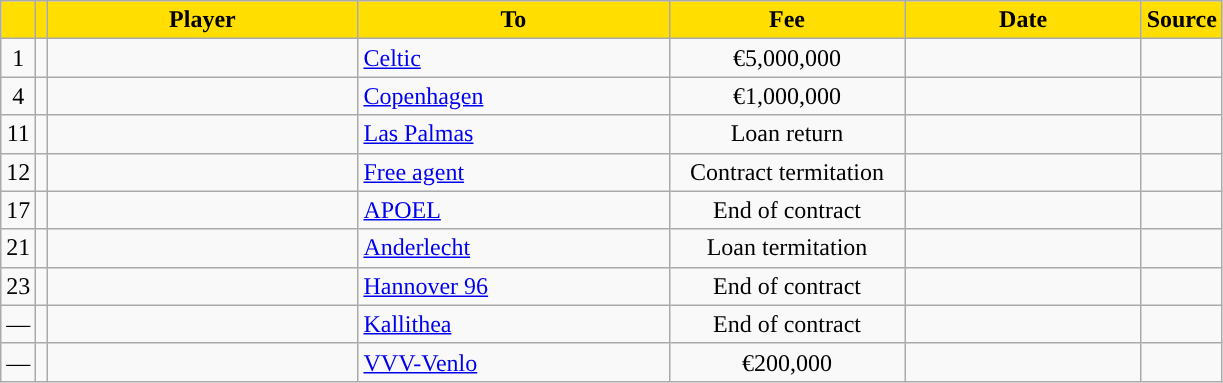<table class="wikitable sortable">
<tr>
<th style="background:#FFDE00"></th>
<th style="background:#FFDE00"></th>
<th width=200 style="background:#FFDE00">Player</th>
<th width=200 style="background:#FFDE00">To</th>
<th width=150 style="background:#FFDE00">Fee</th>
<th width=150 style="background:#FFDE00">Date</th>
<th style="background:#FFDE00">Source</th>
</tr>
<tr>
<td align=center>1</td>
<td align=center></td>
<td></td>
<td> <a href='#'>Celtic</a></td>
<td align=center>€5,000,000</td>
<td align=center></td>
<td align=center></td>
</tr>
<tr>
<td align=center>4</td>
<td align=center></td>
<td></td>
<td> <a href='#'>Copenhagen</a></td>
<td align=center>€1,000,000</td>
<td align=center></td>
<td align=center></td>
</tr>
<tr>
<td align=center>11</td>
<td align=center></td>
<td></td>
<td> <a href='#'>Las Palmas</a></td>
<td align=center>Loan return</td>
<td align=center></td>
<td align=center></td>
</tr>
<tr>
<td align=center>12</td>
<td align=center></td>
<td></td>
<td><a href='#'>Free agent</a></td>
<td align=center>Contract termitation</td>
<td align=center></td>
<td align=center></td>
</tr>
<tr>
<td align=center>17</td>
<td align=center></td>
<td></td>
<td> <a href='#'>APOEL</a></td>
<td align=center>End of contract</td>
<td align=center></td>
<td align=center></td>
</tr>
<tr>
<td align=center>21</td>
<td align=center></td>
<td></td>
<td> <a href='#'>Anderlecht</a></td>
<td align=center>Loan termitation</td>
<td align=center></td>
<td align=center></td>
</tr>
<tr>
<td align=center>23</td>
<td align=center></td>
<td></td>
<td> <a href='#'>Hannover 96</a></td>
<td align=center>End of contract</td>
<td align=center></td>
<td align=center></td>
</tr>
<tr>
<td align=center>—</td>
<td align=center></td>
<td></td>
<td> <a href='#'>Kallithea</a></td>
<td align=center>End of contract</td>
<td align=center></td>
<td align=center></td>
</tr>
<tr>
<td align=center>—</td>
<td align=center></td>
<td></td>
<td> <a href='#'>VVV-Venlo</a></td>
<td align=center>€200,000</td>
<td align=center></td>
<td align=center></td>
</tr>
</table>
